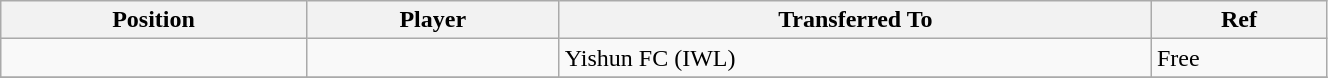<table class="wikitable sortable" style="width:70%; text-align:center; font-size:100%; text-align:left;">
<tr>
<th><strong>Position</strong></th>
<th><strong>Player</strong></th>
<th><strong>Transferred To</strong></th>
<th><strong>Ref</strong></th>
</tr>
<tr>
<td></td>
<td></td>
<td> Yishun FC (IWL)</td>
<td>Free</td>
</tr>
<tr>
</tr>
</table>
